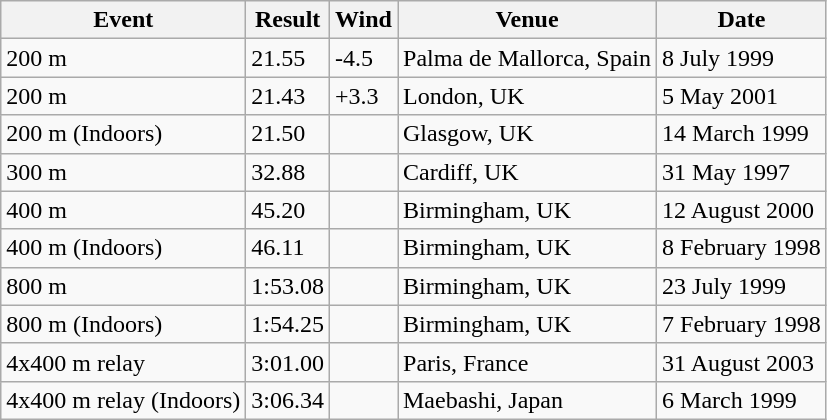<table class="wikitable">
<tr>
<th>Event</th>
<th>Result</th>
<th>Wind</th>
<th>Venue</th>
<th>Date</th>
</tr>
<tr>
<td>200 m</td>
<td>21.55</td>
<td>-4.5</td>
<td>Palma de Mallorca, Spain</td>
<td>8 July 1999</td>
</tr>
<tr>
<td>200 m</td>
<td>21.43</td>
<td>+3.3</td>
<td>London, UK</td>
<td>5 May 2001</td>
</tr>
<tr>
<td>200 m (Indoors)</td>
<td>21.50</td>
<td></td>
<td>Glasgow, UK</td>
<td>14 March 1999</td>
</tr>
<tr>
<td>300 m</td>
<td>32.88</td>
<td></td>
<td>Cardiff, UK</td>
<td>31 May 1997</td>
</tr>
<tr>
<td>400 m</td>
<td>45.20</td>
<td></td>
<td>Birmingham, UK</td>
<td>12 August 2000</td>
</tr>
<tr>
<td>400 m (Indoors)</td>
<td>46.11</td>
<td></td>
<td>Birmingham, UK</td>
<td>8 February 1998</td>
</tr>
<tr>
<td>800 m</td>
<td>1:53.08</td>
<td></td>
<td>Birmingham, UK</td>
<td>23 July 1999</td>
</tr>
<tr>
<td>800 m (Indoors)</td>
<td>1:54.25</td>
<td></td>
<td>Birmingham, UK</td>
<td>7 February 1998</td>
</tr>
<tr>
<td>4x400 m relay</td>
<td>3:01.00</td>
<td></td>
<td>Paris, France</td>
<td>31 August 2003</td>
</tr>
<tr>
<td>4x400 m relay (Indoors)</td>
<td>3:06.34</td>
<td></td>
<td>Maebashi, Japan</td>
<td>6 March 1999</td>
</tr>
</table>
